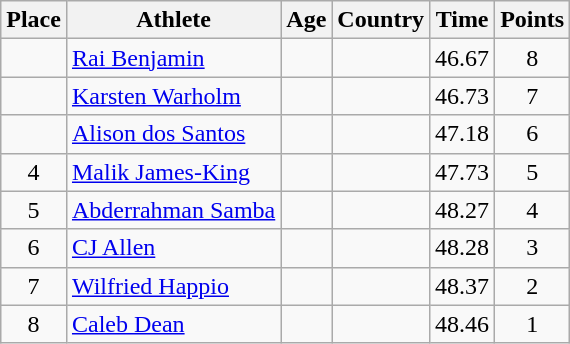<table class="wikitable mw-datatable sortable">
<tr>
<th>Place</th>
<th>Athlete</th>
<th>Age</th>
<th>Country</th>
<th>Time</th>
<th>Points</th>
</tr>
<tr>
<td align=center></td>
<td><a href='#'>Rai Benjamin</a></td>
<td></td>
<td></td>
<td>46.67</td>
<td align=center>8</td>
</tr>
<tr>
<td align=center></td>
<td><a href='#'>Karsten Warholm</a></td>
<td></td>
<td></td>
<td>46.73</td>
<td align=center>7</td>
</tr>
<tr>
<td align=center></td>
<td><a href='#'>Alison dos Santos</a></td>
<td></td>
<td></td>
<td>47.18</td>
<td align=center>6</td>
</tr>
<tr>
<td align=center>4</td>
<td><a href='#'>Malik James-King</a></td>
<td></td>
<td></td>
<td>47.73</td>
<td align=center>5</td>
</tr>
<tr>
<td align=center>5</td>
<td><a href='#'>Abderrahman Samba</a></td>
<td></td>
<td></td>
<td>48.27</td>
<td align=center>4</td>
</tr>
<tr>
<td align=center>6</td>
<td><a href='#'>CJ Allen</a></td>
<td></td>
<td></td>
<td>48.28</td>
<td align=center>3</td>
</tr>
<tr>
<td align=center>7</td>
<td><a href='#'>Wilfried Happio</a></td>
<td></td>
<td></td>
<td>48.37</td>
<td align=center>2</td>
</tr>
<tr>
<td align=center>8</td>
<td><a href='#'>Caleb Dean</a></td>
<td></td>
<td></td>
<td>48.46</td>
<td align=center>1</td>
</tr>
</table>
